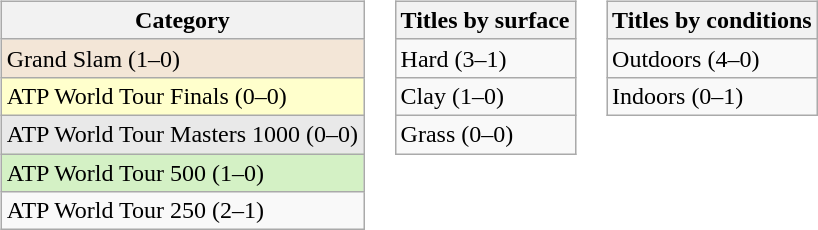<table>
<tr>
<td valign=top><br><table class=wikitable>
<tr>
<th>Category</th>
</tr>
<tr style="background:#f3e6d7;">
<td>Grand Slam (1–0)</td>
</tr>
<tr style="background:#ffc;">
<td>ATP World Tour Finals (0–0)</td>
</tr>
<tr style="background:#e9e9e9;">
<td>ATP World Tour Masters 1000 (0–0)</td>
</tr>
<tr style="background:#d4f1c5;">
<td>ATP World Tour 500 (1–0)</td>
</tr>
<tr>
<td>ATP World Tour 250 (2–1)</td>
</tr>
</table>
</td>
<td valign=top><br><table class=wikitable>
<tr>
<th>Titles by surface</th>
</tr>
<tr>
<td>Hard (3–1)</td>
</tr>
<tr>
<td>Clay (1–0)</td>
</tr>
<tr>
<td>Grass (0–0)</td>
</tr>
</table>
</td>
<td valign=top><br><table class=wikitable>
<tr>
<th>Titles by conditions</th>
</tr>
<tr>
<td>Outdoors (4–0)</td>
</tr>
<tr>
<td>Indoors (0–1)</td>
</tr>
</table>
</td>
</tr>
</table>
